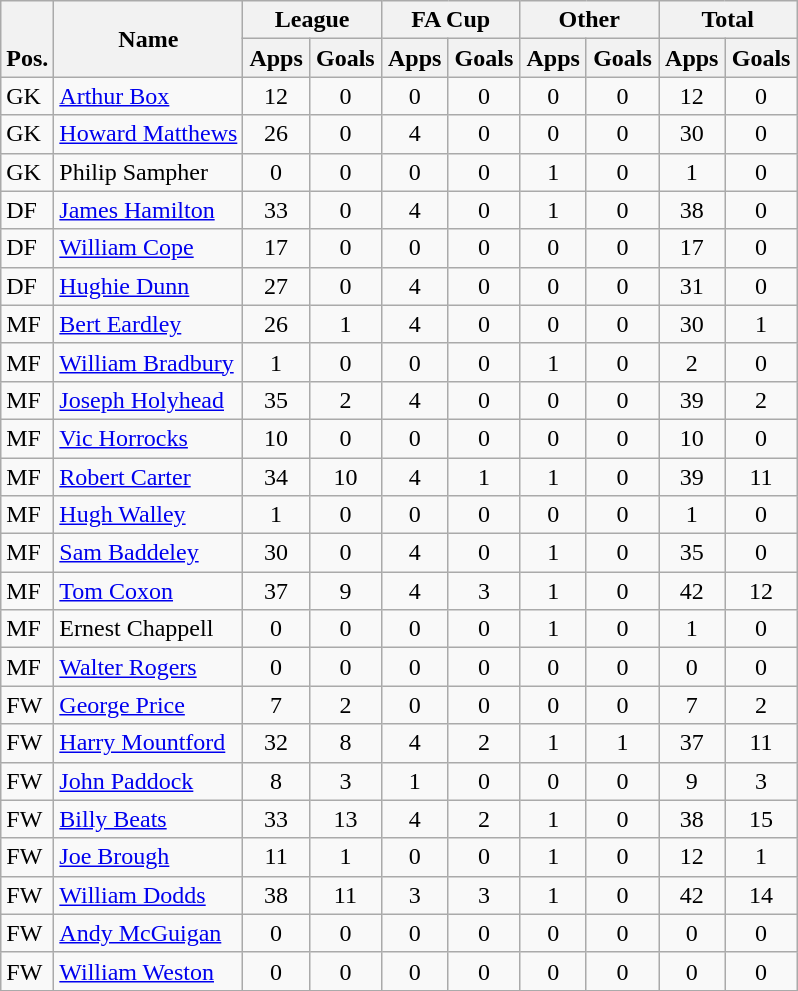<table class="wikitable" style="text-align:center">
<tr>
<th rowspan="2" valign="bottom">Pos.</th>
<th rowspan="2">Name</th>
<th colspan="2" width="85">League</th>
<th colspan="2" width="85">FA Cup</th>
<th colspan="2" width="85">Other</th>
<th colspan="2" width="85">Total</th>
</tr>
<tr>
<th>Apps</th>
<th>Goals</th>
<th>Apps</th>
<th>Goals</th>
<th>Apps</th>
<th>Goals</th>
<th>Apps</th>
<th>Goals</th>
</tr>
<tr>
<td align="left">GK</td>
<td align="left"> <a href='#'>Arthur Box</a></td>
<td>12</td>
<td>0</td>
<td>0</td>
<td>0</td>
<td>0</td>
<td>0</td>
<td>12</td>
<td>0</td>
</tr>
<tr>
<td align="left">GK</td>
<td align="left"> <a href='#'>Howard Matthews</a></td>
<td>26</td>
<td>0</td>
<td>4</td>
<td>0</td>
<td>0</td>
<td>0</td>
<td>30</td>
<td>0</td>
</tr>
<tr>
<td align="left">GK</td>
<td align="left">Philip Sampher</td>
<td>0</td>
<td>0</td>
<td>0</td>
<td>0</td>
<td>1</td>
<td>0</td>
<td>1</td>
<td>0</td>
</tr>
<tr>
<td align="left">DF</td>
<td align="left"> <a href='#'>James Hamilton</a></td>
<td>33</td>
<td>0</td>
<td>4</td>
<td>0</td>
<td>1</td>
<td>0</td>
<td>38</td>
<td>0</td>
</tr>
<tr>
<td align="left">DF</td>
<td align="left"> <a href='#'>William Cope</a></td>
<td>17</td>
<td>0</td>
<td>0</td>
<td>0</td>
<td>0</td>
<td>0</td>
<td>17</td>
<td>0</td>
</tr>
<tr>
<td align="left">DF</td>
<td align="left"> <a href='#'>Hughie Dunn</a></td>
<td>27</td>
<td>0</td>
<td>4</td>
<td>0</td>
<td>0</td>
<td>0</td>
<td>31</td>
<td>0</td>
</tr>
<tr>
<td align="left">MF</td>
<td align="left"> <a href='#'>Bert Eardley</a></td>
<td>26</td>
<td>1</td>
<td>4</td>
<td>0</td>
<td>0</td>
<td>0</td>
<td>30</td>
<td>1</td>
</tr>
<tr>
<td align="left">MF</td>
<td align="left"> <a href='#'>William Bradbury</a></td>
<td>1</td>
<td>0</td>
<td>0</td>
<td>0</td>
<td>1</td>
<td>0</td>
<td>2</td>
<td>0</td>
</tr>
<tr>
<td align="left">MF</td>
<td align="left"> <a href='#'>Joseph Holyhead</a></td>
<td>35</td>
<td>2</td>
<td>4</td>
<td>0</td>
<td>0</td>
<td>0</td>
<td>39</td>
<td>2</td>
</tr>
<tr>
<td align="left">MF</td>
<td align="left"> <a href='#'>Vic Horrocks</a></td>
<td>10</td>
<td>0</td>
<td>0</td>
<td>0</td>
<td>0</td>
<td>0</td>
<td>10</td>
<td>0</td>
</tr>
<tr>
<td align="left">MF</td>
<td align="left"> <a href='#'>Robert Carter</a></td>
<td>34</td>
<td>10</td>
<td>4</td>
<td>1</td>
<td>1</td>
<td>0</td>
<td>39</td>
<td>11</td>
</tr>
<tr>
<td align="left">MF</td>
<td align="left"><a href='#'>Hugh Walley</a></td>
<td>1</td>
<td>0</td>
<td>0</td>
<td>0</td>
<td>0</td>
<td>0</td>
<td>1</td>
<td>0</td>
</tr>
<tr>
<td align="left">MF</td>
<td align="left"> <a href='#'>Sam Baddeley</a></td>
<td>30</td>
<td>0</td>
<td>4</td>
<td>0</td>
<td>1</td>
<td>0</td>
<td>35</td>
<td>0</td>
</tr>
<tr>
<td align="left">MF</td>
<td align="left"> <a href='#'>Tom Coxon</a></td>
<td>37</td>
<td>9</td>
<td>4</td>
<td>3</td>
<td>1</td>
<td>0</td>
<td>42</td>
<td>12</td>
</tr>
<tr>
<td align="left">MF</td>
<td align="left">Ernest Chappell</td>
<td>0</td>
<td>0</td>
<td>0</td>
<td>0</td>
<td>1</td>
<td>0</td>
<td>1</td>
<td>0</td>
</tr>
<tr>
<td align="left">MF</td>
<td align="left"> <a href='#'>Walter Rogers</a></td>
<td>0</td>
<td>0</td>
<td>0</td>
<td>0</td>
<td>0</td>
<td>0</td>
<td>0</td>
<td>0</td>
</tr>
<tr>
<td align="left">FW</td>
<td align="left"> <a href='#'>George Price</a></td>
<td>7</td>
<td>2</td>
<td>0</td>
<td>0</td>
<td>0</td>
<td>0</td>
<td>7</td>
<td>2</td>
</tr>
<tr>
<td align="left">FW</td>
<td align="left"> <a href='#'>Harry Mountford</a></td>
<td>32</td>
<td>8</td>
<td>4</td>
<td>2</td>
<td>1</td>
<td>1</td>
<td>37</td>
<td>11</td>
</tr>
<tr>
<td align="left">FW</td>
<td align="left"> <a href='#'>John Paddock</a></td>
<td>8</td>
<td>3</td>
<td>1</td>
<td>0</td>
<td>0</td>
<td>0</td>
<td>9</td>
<td>3</td>
</tr>
<tr>
<td align="left">FW</td>
<td align="left"> <a href='#'>Billy Beats</a></td>
<td>33</td>
<td>13</td>
<td>4</td>
<td>2</td>
<td>1</td>
<td>0</td>
<td>38</td>
<td>15</td>
</tr>
<tr>
<td align="left">FW</td>
<td align="left"> <a href='#'>Joe Brough</a></td>
<td>11</td>
<td>1</td>
<td>0</td>
<td>0</td>
<td>1</td>
<td>0</td>
<td>12</td>
<td>1</td>
</tr>
<tr>
<td align="left">FW</td>
<td align="left"> <a href='#'>William Dodds</a></td>
<td>38</td>
<td>11</td>
<td>3</td>
<td>3</td>
<td>1</td>
<td>0</td>
<td>42</td>
<td>14</td>
</tr>
<tr>
<td align="left">FW</td>
<td align="left"> <a href='#'>Andy McGuigan</a></td>
<td>0</td>
<td>0</td>
<td>0</td>
<td>0</td>
<td>0</td>
<td>0</td>
<td>0</td>
<td>0</td>
</tr>
<tr>
<td align="left">FW</td>
<td align="left"> <a href='#'>William Weston</a></td>
<td>0</td>
<td>0</td>
<td>0</td>
<td>0</td>
<td>0</td>
<td>0</td>
<td>0</td>
<td>0</td>
</tr>
<tr>
</tr>
</table>
